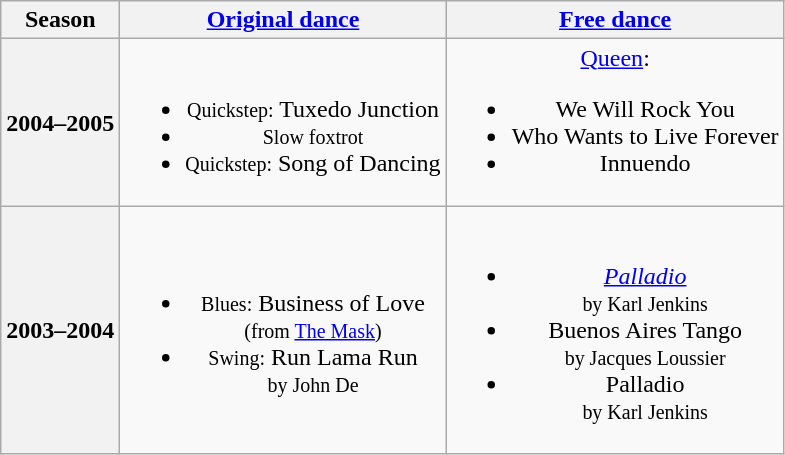<table class=wikitable style=text-align:center>
<tr>
<th>Season</th>
<th><a href='#'>Original dance</a></th>
<th><a href='#'>Free dance</a></th>
</tr>
<tr>
<th>2004–2005 <br> </th>
<td><br><ul><li><small>Quickstep:</small> Tuxedo Junction</li><li><small>Slow foxtrot</small></li><li><small>Quickstep:</small> Song of Dancing</li></ul></td>
<td><a href='#'>Queen</a>:<br><ul><li>We Will Rock You</li><li>Who Wants to Live Forever</li><li>Innuendo</li></ul></td>
</tr>
<tr>
<th>2003–2004 <br> </th>
<td><br><ul><li><small>Blues:</small> Business of Love <br><small> (from <a href='#'>The Mask</a>) </small></li><li><small>Swing:</small> Run Lama Run <br><small> by John De </small></li></ul></td>
<td><br><ul><li><em><a href='#'>Palladio</a></em><br><small> by Karl Jenkins </small></li><li>Buenos Aires Tango <br><small> by Jacques Loussier </small></li><li>Palladio <br><small> by Karl Jenkins </small></li></ul></td>
</tr>
</table>
